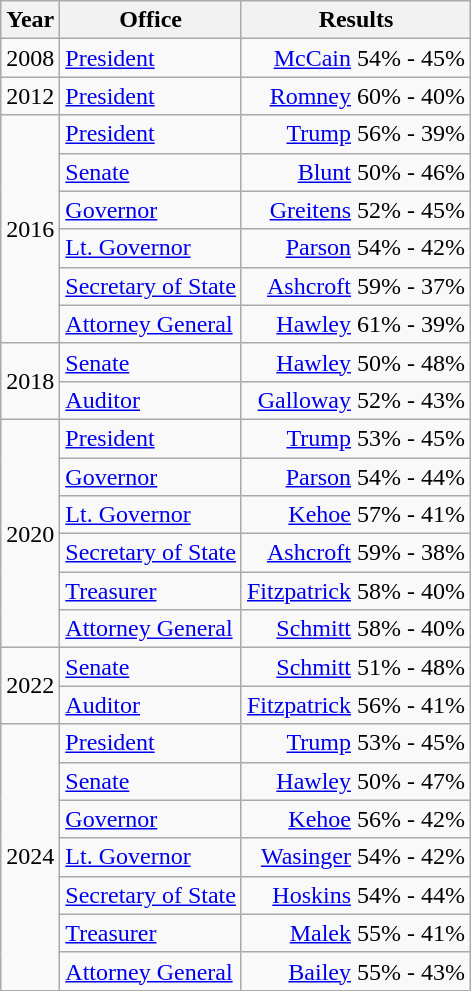<table class=wikitable>
<tr>
<th>Year</th>
<th>Office</th>
<th>Results</th>
</tr>
<tr>
<td>2008</td>
<td><a href='#'>President</a></td>
<td align="right" ><a href='#'>McCain</a> 54% - 45%</td>
</tr>
<tr>
<td>2012</td>
<td><a href='#'>President</a></td>
<td align="right" ><a href='#'>Romney</a> 60% - 40%</td>
</tr>
<tr>
<td rowspan=6>2016</td>
<td><a href='#'>President</a></td>
<td align="right" ><a href='#'>Trump</a> 56% - 39%</td>
</tr>
<tr>
<td><a href='#'>Senate</a></td>
<td align="right" ><a href='#'>Blunt</a> 50% - 46%</td>
</tr>
<tr>
<td><a href='#'>Governor</a></td>
<td align="right" ><a href='#'>Greitens</a> 52% - 45%</td>
</tr>
<tr>
<td><a href='#'>Lt. Governor</a></td>
<td align="right" ><a href='#'>Parson</a> 54% - 42%</td>
</tr>
<tr>
<td><a href='#'>Secretary of State</a></td>
<td align="right" ><a href='#'>Ashcroft</a> 59% - 37%</td>
</tr>
<tr>
<td><a href='#'>Attorney General</a></td>
<td align="right" ><a href='#'>Hawley</a> 61% - 39%</td>
</tr>
<tr>
<td rowspan=2>2018</td>
<td><a href='#'>Senate</a></td>
<td align="right" ><a href='#'>Hawley</a> 50% - 48%</td>
</tr>
<tr>
<td><a href='#'>Auditor</a></td>
<td align="right" ><a href='#'>Galloway</a> 52% - 43%</td>
</tr>
<tr>
<td rowspan=6>2020</td>
<td><a href='#'>President</a></td>
<td align="right" ><a href='#'>Trump</a> 53% - 45%</td>
</tr>
<tr>
<td><a href='#'>Governor</a></td>
<td align="right" ><a href='#'>Parson</a> 54% - 44%</td>
</tr>
<tr>
<td><a href='#'>Lt. Governor</a></td>
<td align="right" ><a href='#'>Kehoe</a> 57% - 41%</td>
</tr>
<tr>
<td><a href='#'>Secretary of State</a></td>
<td align="right" ><a href='#'>Ashcroft</a> 59% - 38%</td>
</tr>
<tr>
<td><a href='#'>Treasurer</a></td>
<td align="right" ><a href='#'>Fitzpatrick</a> 58% - 40%</td>
</tr>
<tr>
<td><a href='#'>Attorney General</a></td>
<td align="right" ><a href='#'>Schmitt</a> 58% - 40%</td>
</tr>
<tr>
<td rowspan=2>2022</td>
<td><a href='#'>Senate</a></td>
<td align="right" ><a href='#'>Schmitt</a> 51% - 48%</td>
</tr>
<tr>
<td><a href='#'>Auditor</a></td>
<td align="right" ><a href='#'>Fitzpatrick</a> 56% - 41%</td>
</tr>
<tr>
<td rowspan=7>2024</td>
<td><a href='#'>President</a></td>
<td align="right" ><a href='#'>Trump</a> 53% - 45%</td>
</tr>
<tr>
<td><a href='#'>Senate</a></td>
<td align="right" ><a href='#'>Hawley</a> 50% - 47%</td>
</tr>
<tr>
<td><a href='#'>Governor</a></td>
<td align="right" ><a href='#'>Kehoe</a> 56% - 42%</td>
</tr>
<tr>
<td><a href='#'>Lt. Governor</a></td>
<td align="right" ><a href='#'>Wasinger</a> 54% - 42%</td>
</tr>
<tr>
<td><a href='#'>Secretary of State</a></td>
<td align="right" ><a href='#'>Hoskins</a> 54% - 44%</td>
</tr>
<tr>
<td><a href='#'>Treasurer</a></td>
<td align="right" ><a href='#'>Malek</a> 55% - 41%</td>
</tr>
<tr>
<td><a href='#'>Attorney General</a></td>
<td align="right" ><a href='#'>Bailey</a> 55% - 43%</td>
</tr>
</table>
